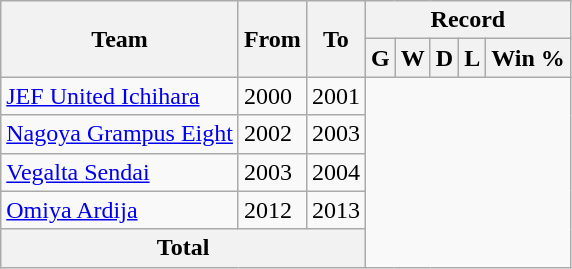<table class="wikitable" style="text-align: center">
<tr>
<th rowspan="2">Team</th>
<th rowspan="2">From</th>
<th rowspan="2">To</th>
<th colspan="5">Record</th>
</tr>
<tr>
<th>G</th>
<th>W</th>
<th>D</th>
<th>L</th>
<th>Win %</th>
</tr>
<tr>
<td align="left"><a href='#'>JEF United Ichihara</a></td>
<td align="left">2000</td>
<td align="left">2001<br></td>
</tr>
<tr>
<td align="left"><a href='#'>Nagoya Grampus Eight</a></td>
<td align="left">2002</td>
<td align="left">2003<br></td>
</tr>
<tr>
<td align="left"><a href='#'>Vegalta Sendai</a></td>
<td align="left">2003</td>
<td align="left">2004<br></td>
</tr>
<tr>
<td align="left"><a href='#'>Omiya Ardija</a></td>
<td align="left">2012</td>
<td align="left">2013<br></td>
</tr>
<tr>
<th colspan="3">Total<br></th>
</tr>
</table>
